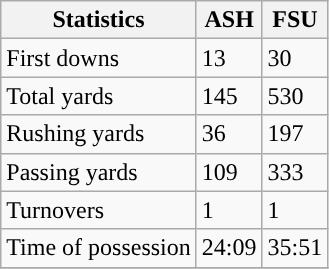<table class="wikitable">
<tr>
<th>Statistics</th>
<th>ASH</th>
<th>FSU</th>
</tr>
<tr>
<td>First downs</td>
<td>13</td>
<td>30</td>
</tr>
<tr>
<td>Total yards</td>
<td>145</td>
<td>530</td>
</tr>
<tr>
<td>Rushing yards</td>
<td>36</td>
<td>197</td>
</tr>
<tr>
<td>Passing yards</td>
<td>109</td>
<td>333</td>
</tr>
<tr>
<td>Turnovers</td>
<td>1</td>
<td>1</td>
</tr>
<tr>
<td>Time of possession</td>
<td>24:09</td>
<td>35:51</td>
</tr>
<tr>
</tr>
</table>
